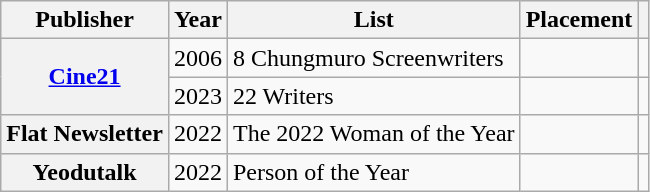<table class="wikitable plainrowheaders sortable">
<tr>
<th scope="col">Publisher</th>
<th scope="col">Year</th>
<th scope="col">List</th>
<th scope="col">Placement</th>
<th scope="col" class="unsortable"></th>
</tr>
<tr>
<th rowspan="2" scope="row"><a href='#'>Cine21</a></th>
<td>2006</td>
<td style="text-align:left">8 Chungmuro Screenwriters</td>
<td></td>
<td></td>
</tr>
<tr>
<td>2023</td>
<td>22 Writers</td>
<td></td>
<td></td>
</tr>
<tr>
<th scope="row" rowspan="1">Flat Newsletter</th>
<td>2022</td>
<td style="text-align:left">The 2022 Woman of the Year</td>
<td></td>
<td></td>
</tr>
<tr>
<th scope="row" rowspan="1">Yeodutalk</th>
<td>2022</td>
<td>Person of the Year</td>
<td></td>
<td></td>
</tr>
</table>
